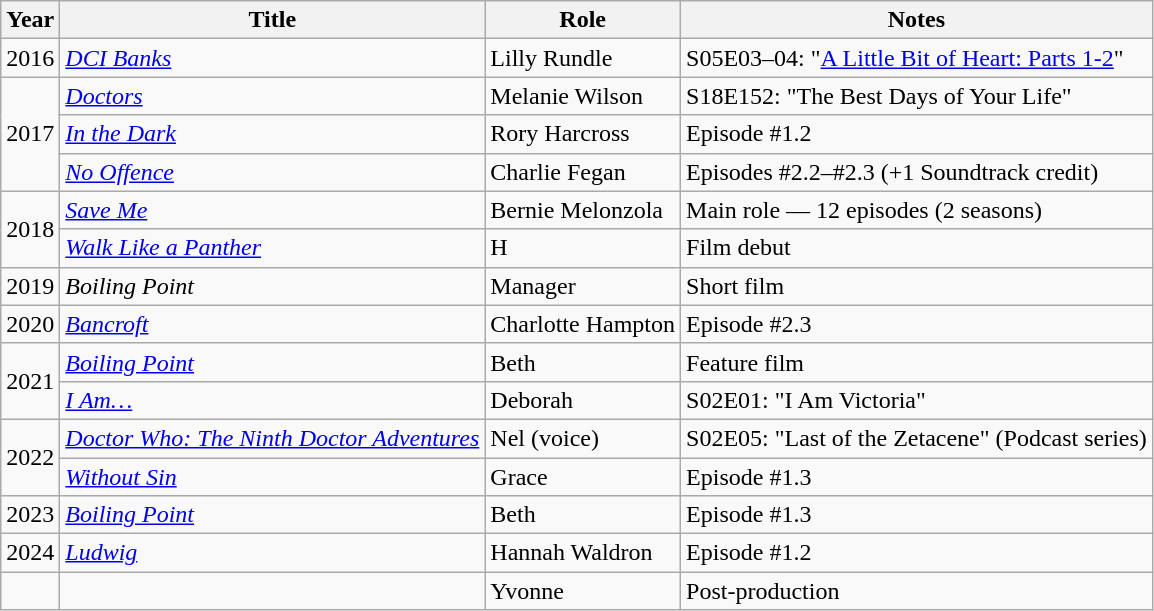<table class="wikitable sortable">
<tr>
<th>Year</th>
<th>Title</th>
<th>Role</th>
<th class="unsortable">Notes</th>
</tr>
<tr>
<td>2016</td>
<td><em><a href='#'>DCI Banks</a></em></td>
<td>Lilly Rundle</td>
<td>S05E03–04: "<a href='#'>A Little Bit of Heart: Parts 1-2</a>"</td>
</tr>
<tr>
<td rowspan="3">2017</td>
<td><em><a href='#'>Doctors</a></em></td>
<td>Melanie Wilson</td>
<td>S18E152: "The Best Days of Your Life"</td>
</tr>
<tr>
<td><em><a href='#'>In the Dark</a></em></td>
<td>Rory Harcross</td>
<td>Episode #1.2</td>
</tr>
<tr>
<td><em><a href='#'>No Offence</a></em></td>
<td>Charlie Fegan</td>
<td>Episodes #2.2–#2.3 (+1 Soundtrack credit)</td>
</tr>
<tr>
<td rowspan="2">2018</td>
<td><em><a href='#'>Save Me</a></em></td>
<td>Bernie Melonzola</td>
<td>Main role — 12 episodes (2 seasons)</td>
</tr>
<tr>
<td><em><a href='#'>Walk Like a Panther</a></em></td>
<td>H</td>
<td>Film debut</td>
</tr>
<tr>
<td>2019</td>
<td><em>Boiling Point</em></td>
<td>Manager</td>
<td>Short film</td>
</tr>
<tr>
<td>2020</td>
<td><em><a href='#'>Bancroft</a></em></td>
<td>Charlotte Hampton</td>
<td>Episode #2.3</td>
</tr>
<tr>
<td rowspan="2">2021</td>
<td><em><a href='#'>Boiling Point</a></em></td>
<td>Beth</td>
<td>Feature film</td>
</tr>
<tr>
<td><em><a href='#'>I Am…</a></em></td>
<td>Deborah</td>
<td>S02E01: "I Am Victoria"</td>
</tr>
<tr>
<td rowspan="2">2022</td>
<td><em><a href='#'>Doctor Who: The Ninth Doctor Adventures</a></em></td>
<td>Nel (voice)</td>
<td>S02E05: "Last of the Zetacene" (Podcast series)</td>
</tr>
<tr>
<td><em><a href='#'>Without Sin</a></em></td>
<td>Grace</td>
<td>Episode #1.3</td>
</tr>
<tr>
<td>2023</td>
<td><em><a href='#'>Boiling Point</a></em></td>
<td>Beth</td>
<td>Episode #1.3</td>
</tr>
<tr>
<td>2024</td>
<td><em><a href='#'>Ludwig</a></em></td>
<td>Hannah Waldron</td>
<td>Episode #1.2</td>
</tr>
<tr>
<td></td>
<td></td>
<td>Yvonne</td>
<td>Post-production</td>
</tr>
</table>
